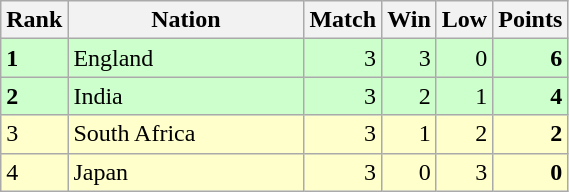<table class="wikitable">
<tr>
<th width=20>Rank</th>
<th width=150>Nation</th>
<th width=20>Match</th>
<th width=20>Win</th>
<th width=20>Low</th>
<th width=20>Points</th>
</tr>
<tr style="text-align:right; background:#cfc;">
<td align="left"><strong>1</strong></td>
<td style="text-align:left;"> England</td>
<td>3</td>
<td>3</td>
<td>0</td>
<td><strong>6</strong></td>
</tr>
<tr style="text-align:right; background:#cfc;">
<td align="left"><strong>2</strong></td>
<td style="text-align:left;"> India</td>
<td>3</td>
<td>2</td>
<td>1</td>
<td><strong>4</strong></td>
</tr>
<tr style="text-align:right; background:#ffc;">
<td align="left">3</td>
<td style="text-align:left;"> South Africa</td>
<td>3</td>
<td>1</td>
<td>2</td>
<td><strong>2</strong></td>
</tr>
<tr style="text-align:right; background:#ffc;">
<td align="left">4</td>
<td style="text-align:left;"> Japan</td>
<td>3</td>
<td>0</td>
<td>3</td>
<td><strong>0</strong></td>
</tr>
</table>
